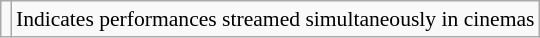<table class="wikitable sortable" style="font-size:90%;">
<tr>
<td></td>
<td>Indicates performances streamed simultaneously in cinemas</td>
</tr>
</table>
